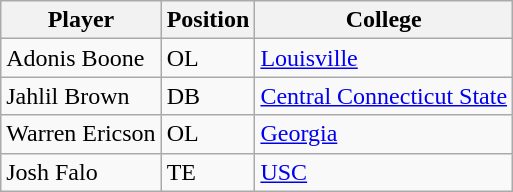<table class="wikitable">
<tr>
<th>Player</th>
<th>Position</th>
<th>College</th>
</tr>
<tr>
<td>Adonis Boone</td>
<td>OL</td>
<td><a href='#'>Louisville</a></td>
</tr>
<tr>
<td>Jahlil Brown</td>
<td>DB</td>
<td><a href='#'>Central Connecticut State</a></td>
</tr>
<tr>
<td>Warren Ericson</td>
<td>OL</td>
<td><a href='#'>Georgia</a></td>
</tr>
<tr>
<td>Josh Falo</td>
<td>TE</td>
<td><a href='#'>USC</a></td>
</tr>
</table>
